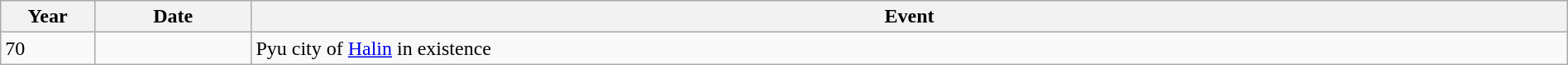<table class="wikitable" width="100%">
<tr>
<th style="width:6%">Year</th>
<th style="width:10%">Date</th>
<th>Event</th>
</tr>
<tr>
<td>70</td>
<td></td>
<td>Pyu city of <a href='#'>Halin</a> in existence</td>
</tr>
</table>
